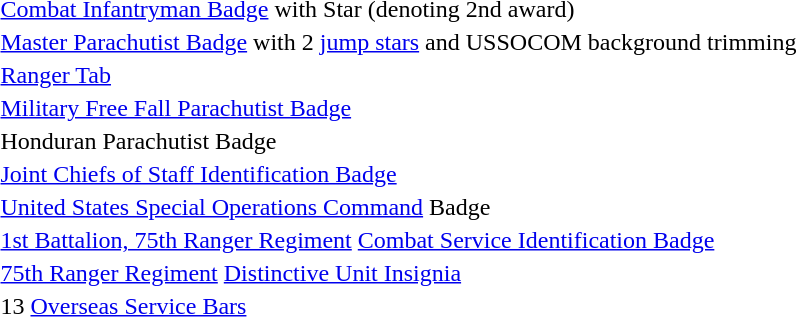<table>
<tr>
<td> <a href='#'>Combat Infantryman Badge</a> with Star (denoting 2nd award)</td>
</tr>
<tr>
<td> <a href='#'>Master Parachutist Badge</a> with 2 <a href='#'>jump stars</a> and  USSOCOM background trimming</td>
</tr>
<tr>
<td> <a href='#'>Ranger Tab</a></td>
</tr>
<tr>
<td> <a href='#'>Military Free Fall Parachutist Badge</a></td>
</tr>
<tr>
<td> Honduran Parachutist Badge</td>
</tr>
<tr>
<td> <a href='#'>Joint Chiefs of Staff Identification Badge</a></td>
</tr>
<tr>
<td> <a href='#'>United States Special Operations Command</a> Badge</td>
</tr>
<tr>
<td> <a href='#'>1st Battalion, 75th Ranger Regiment</a>  <a href='#'>Combat Service Identification Badge</a></td>
</tr>
<tr>
<td> <a href='#'>75th Ranger Regiment</a> <a href='#'>Distinctive Unit Insignia</a></td>
</tr>
<tr>
<td> 13 <a href='#'>Overseas Service Bars</a></td>
</tr>
</table>
